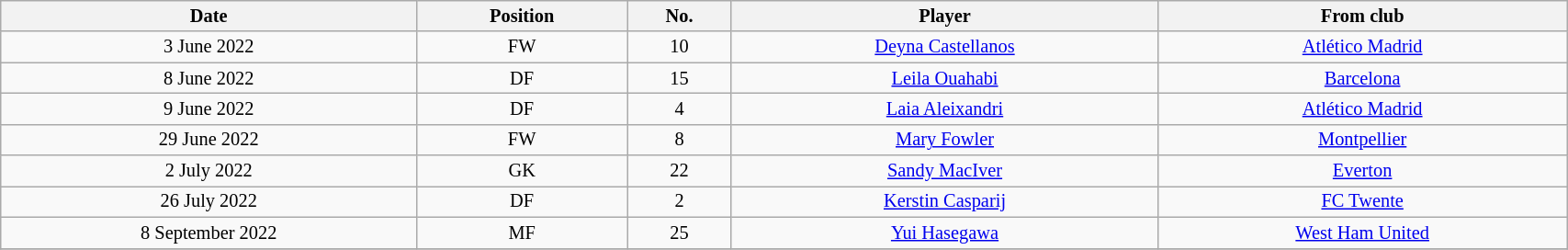<table class="wikitable sortable" style="width:90%; text-align:center; font-size:85%; text-align:centre;">
<tr>
<th>Date</th>
<th>Position</th>
<th>No.</th>
<th>Player</th>
<th>From club</th>
</tr>
<tr>
<td>3 June 2022</td>
<td>FW</td>
<td>10</td>
<td> <a href='#'>Deyna Castellanos</a></td>
<td> <a href='#'>Atlético Madrid</a></td>
</tr>
<tr>
<td>8 June 2022</td>
<td>DF</td>
<td>15</td>
<td> <a href='#'>Leila Ouahabi</a></td>
<td> <a href='#'>Barcelona</a></td>
</tr>
<tr>
<td>9 June 2022</td>
<td>DF</td>
<td>4</td>
<td> <a href='#'>Laia Aleixandri</a></td>
<td> <a href='#'>Atlético Madrid</a></td>
</tr>
<tr>
<td>29 June 2022</td>
<td>FW</td>
<td>8</td>
<td> <a href='#'>Mary Fowler</a></td>
<td> <a href='#'>Montpellier</a></td>
</tr>
<tr>
<td>2 July 2022</td>
<td>GK</td>
<td>22</td>
<td> <a href='#'>Sandy MacIver</a></td>
<td> <a href='#'>Everton</a></td>
</tr>
<tr>
<td>26 July 2022</td>
<td>DF</td>
<td>2</td>
<td> <a href='#'>Kerstin Casparij</a></td>
<td> <a href='#'>FC Twente</a></td>
</tr>
<tr>
<td>8 September 2022</td>
<td>MF</td>
<td>25</td>
<td> <a href='#'>Yui Hasegawa</a></td>
<td> <a href='#'>West Ham United</a></td>
</tr>
<tr>
</tr>
</table>
